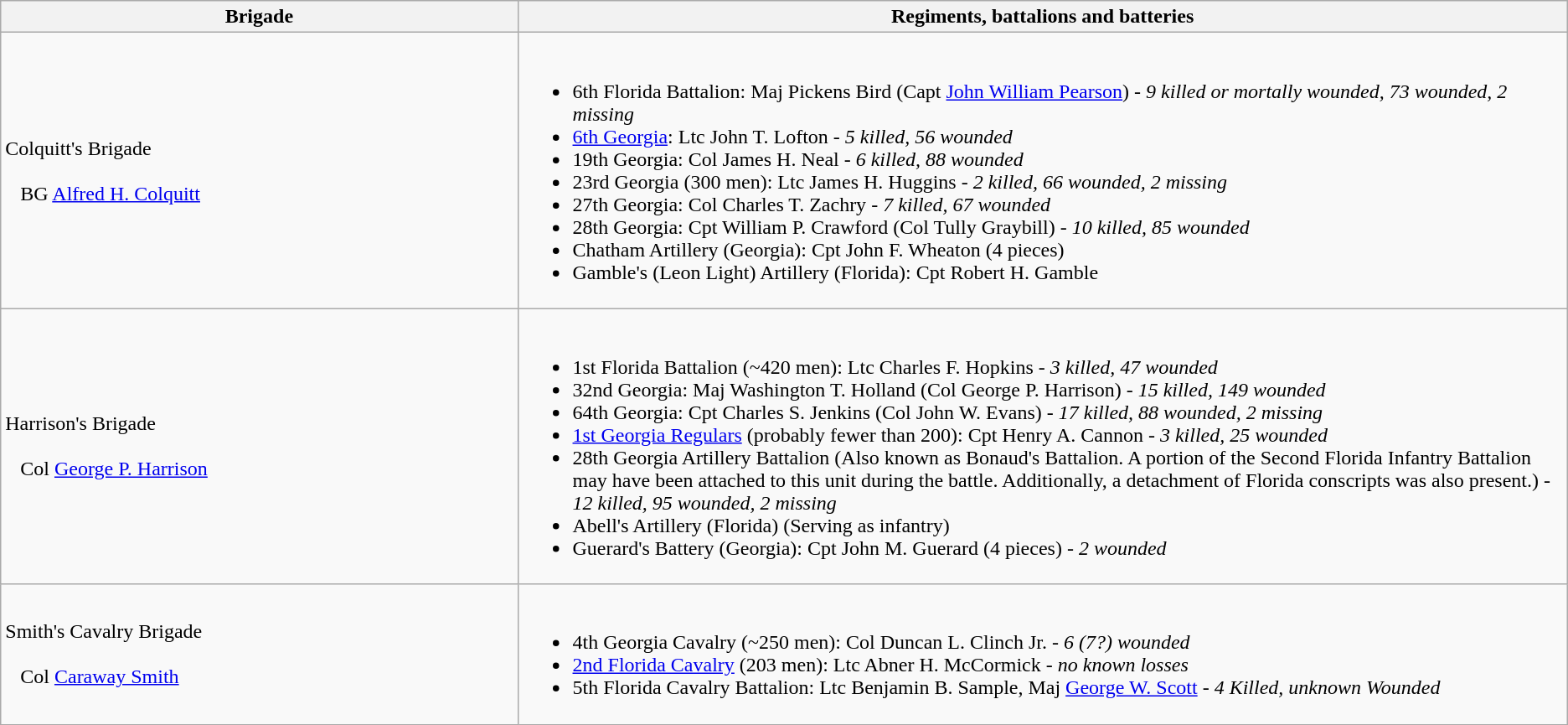<table class="wikitable">
<tr>
<th width=33%>Brigade</th>
<th><strong>Regiments, battalions and batteries</strong></th>
</tr>
<tr>
<td>Colquitt's Brigade<br><br>  
BG <a href='#'>Alfred H. Colquitt</a></td>
<td><br><ul><li>6th Florida Battalion: Maj Pickens Bird (Capt <a href='#'>John William Pearson</a>) <em>- 9 killed or mortally wounded, 73 wounded, 2 missing</em></li><li><a href='#'>6th Georgia</a>: Ltc John T. Lofton <em>- 5 killed, 56 wounded</em></li><li>19th Georgia: Col James H. Neal <em>- 6 killed, 88 wounded</em></li><li>23rd Georgia (300 men): Ltc James H. Huggins <em>- 2 killed, 66 wounded, 2 missing</em></li><li>27th Georgia: Col Charles T. Zachry <em>- 7 killed, 67 wounded</em></li><li>28th Georgia: Cpt William P. Crawford (Col Tully Graybill) <em>- 10 killed, 85 wounded</em></li><li>Chatham Artillery (Georgia): Cpt John F. Wheaton (4 pieces)</li><li>Gamble's (Leon Light) Artillery (Florida): Cpt Robert H. Gamble</li></ul></td>
</tr>
<tr>
<td>Harrison's Brigade<br><br>  
Col <a href='#'>George P. Harrison</a></td>
<td><br><ul><li>1st Florida Battalion (~420 men): Ltc Charles F. Hopkins <em>- 3 killed, 47 wounded</em></li><li>32nd Georgia: Maj Washington T. Holland (Col George P. Harrison) <em>- 15 killed, 149 wounded</em></li><li>64th Georgia: Cpt Charles S. Jenkins (Col John W. Evans) <em>- 17 killed, 88 wounded, 2 missing</em></li><li><a href='#'>1st Georgia Regulars</a> (probably fewer than 200): Cpt Henry A. Cannon <em>- 3 killed, 25 wounded</em></li><li>28th Georgia Artillery Battalion (Also known as Bonaud's Battalion. A portion of the Second Florida Infantry Battalion may have been attached to this unit during the battle. Additionally, a detachment of Florida conscripts was also present.) <em>- 12 killed, 95 wounded, 2 missing</em></li><li>Abell's Artillery (Florida) (Serving as infantry)</li><li>Guerard's Battery (Georgia): Cpt John M. Guerard (4 pieces) <em>- 2 wounded</em></li></ul></td>
</tr>
<tr>
<td>Smith's Cavalry Brigade<br><br>  
Col <a href='#'>Caraway Smith</a></td>
<td><br><ul><li>4th Georgia Cavalry (~250 men): Col Duncan L. Clinch Jr. <em>- 6 (7?) wounded</em></li><li><a href='#'>2nd Florida Cavalry</a> (203 men): Ltc Abner H. McCormick <em>- no known losses</em></li><li>5th Florida Cavalry Battalion: Ltc Benjamin B. Sample, Maj <a href='#'>George W. Scott</a> <em>- 4 Killed, unknown Wounded</em></li></ul></td>
</tr>
</table>
